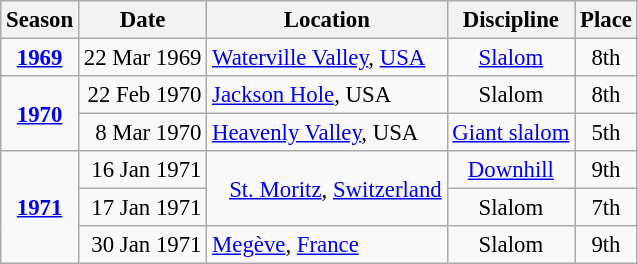<table class="wikitable" style="text-align:center; font-size:95%;">
<tr>
<th>Season</th>
<th>Date</th>
<th>Location</th>
<th>Discipline</th>
<th>Place</th>
</tr>
<tr>
<td><strong><a href='#'>1969</a></strong></td>
<td align=right>22 Mar 1969</td>
<td align=left> <a href='#'>Waterville Valley</a>, <a href='#'>USA</a></td>
<td><a href='#'>Slalom</a></td>
<td>8th</td>
</tr>
<tr>
<td rowspan=2><strong><a href='#'>1970</a></strong></td>
<td align=right>22 Feb 1970</td>
<td align=left> <a href='#'>Jackson Hole</a>, USA</td>
<td>Slalom</td>
<td>8th</td>
</tr>
<tr>
<td align=right>8 Mar 1970</td>
<td align=left> <a href='#'>Heavenly Valley</a>, USA</td>
<td><a href='#'>Giant slalom</a></td>
<td>5th</td>
</tr>
<tr>
<td rowspan=3><strong><a href='#'>1971</a></strong></td>
<td align=right>16 Jan 1971</td>
<td rowspan=2 align=left>   <a href='#'>St. Moritz</a>, <a href='#'>Switzerland</a></td>
<td><a href='#'>Downhill</a></td>
<td>9th</td>
</tr>
<tr>
<td align=right>17 Jan 1971</td>
<td>Slalom</td>
<td>7th</td>
</tr>
<tr>
<td align=right>30 Jan 1971</td>
<td align=left> <a href='#'>Megève</a>, <a href='#'>France</a></td>
<td>Slalom</td>
<td>9th</td>
</tr>
</table>
